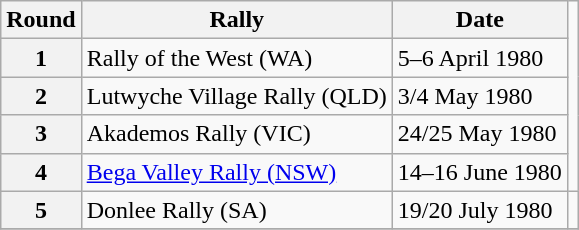<table class="wikitable" border="1">
<tr>
<th>Round</th>
<th>Rally</th>
<th>Date</th>
</tr>
<tr>
<th>1</th>
<td>Rally of the West (WA)</td>
<td>5–6 April 1980</td>
</tr>
<tr>
<th>2</th>
<td>Lutwyche Village Rally (QLD)</td>
<td>3/4 May 1980</td>
</tr>
<tr>
<th>3</th>
<td>Akademos Rally (VIC)</td>
<td>24/25 May 1980</td>
</tr>
<tr>
<th>4</th>
<td><a href='#'>Bega Valley Rally (NSW)</a></td>
<td>14–16 June 1980</td>
</tr>
<tr>
<th>5</th>
<td>Donlee Rally (SA)</td>
<td>19/20 July 1980</td>
<td></td>
</tr>
<tr>
</tr>
</table>
